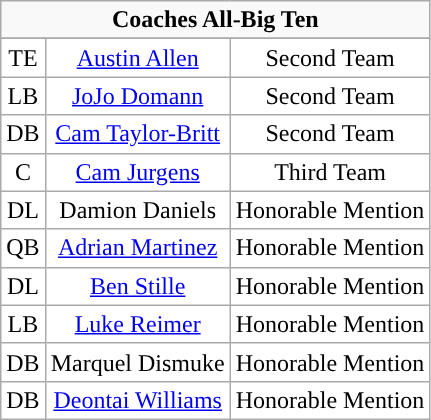<table class="wikitable sortable" style="text-align:center">
<tr>
<td colspan="3"><strong>Coaches All-Big Ten</strong></td>
</tr>
<tr>
</tr>
<tr style="text-align:center;">
<td style="background:white">TE</td>
<td style="background:white"><a href='#'>Austin Allen</a></td>
<td style="background:white">Second Team</td>
</tr>
<tr style="text-align:center;">
<td style="background:white">LB</td>
<td style="background:white"><a href='#'>JoJo Domann</a></td>
<td style="background:white">Second Team</td>
</tr>
<tr style="text-align:center;">
<td style="background:white">DB</td>
<td style="background:white"><a href='#'>Cam Taylor-Britt</a></td>
<td style="background:white">Second Team</td>
</tr>
<tr style="text-align:center;">
<td style="background:white">C</td>
<td style="background:white"><a href='#'>Cam Jurgens</a></td>
<td style="background:white">Third Team</td>
</tr>
<tr style="text-align:center;">
<td style="background:white">DL</td>
<td style="background:white">Damion Daniels</td>
<td style="background:white">Honorable Mention</td>
</tr>
<tr style="text-align:center;">
<td style="background:white">QB</td>
<td style="background:white"><a href='#'>Adrian Martinez</a></td>
<td style="background:white">Honorable Mention</td>
</tr>
<tr style="text-align:center;">
<td style="background:white">DL</td>
<td style="background:white"><a href='#'>Ben Stille</a></td>
<td style="background:white">Honorable Mention</td>
</tr>
<tr style="text-align:center;">
<td style="background:white">LB</td>
<td style="background:white"><a href='#'>Luke Reimer</a></td>
<td style="background:white">Honorable Mention</td>
</tr>
<tr style="text-align:center;">
<td style="background:white">DB</td>
<td style="background:white">Marquel Dismuke</td>
<td style="background:white">Honorable Mention</td>
</tr>
<tr style="text-align:center;">
<td style="background:white">DB</td>
<td style="background:white"><a href='#'>Deontai Williams</a></td>
<td style="background:white">Honorable Mention</td>
</tr>
</table>
